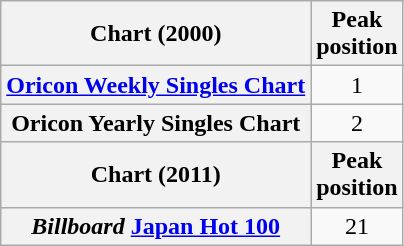<table class="wikitable plainrowheaders">
<tr>
<th>Chart (2000)</th>
<th>Peak<br>position</th>
</tr>
<tr>
<th scope="row"><a href='#'>Oricon Weekly Singles Chart</a></th>
<td style="text-align:center;">1</td>
</tr>
<tr>
<th scope="row">Oricon Yearly Singles Chart</th>
<td style="text-align:center;">2</td>
</tr>
<tr>
<th>Chart (2011)</th>
<th>Peak<br>position</th>
</tr>
<tr>
<th scope="row"><em>Billboard</em> <a href='#'>Japan Hot 100</a></th>
<td style="text-align:center;">21</td>
</tr>
</table>
